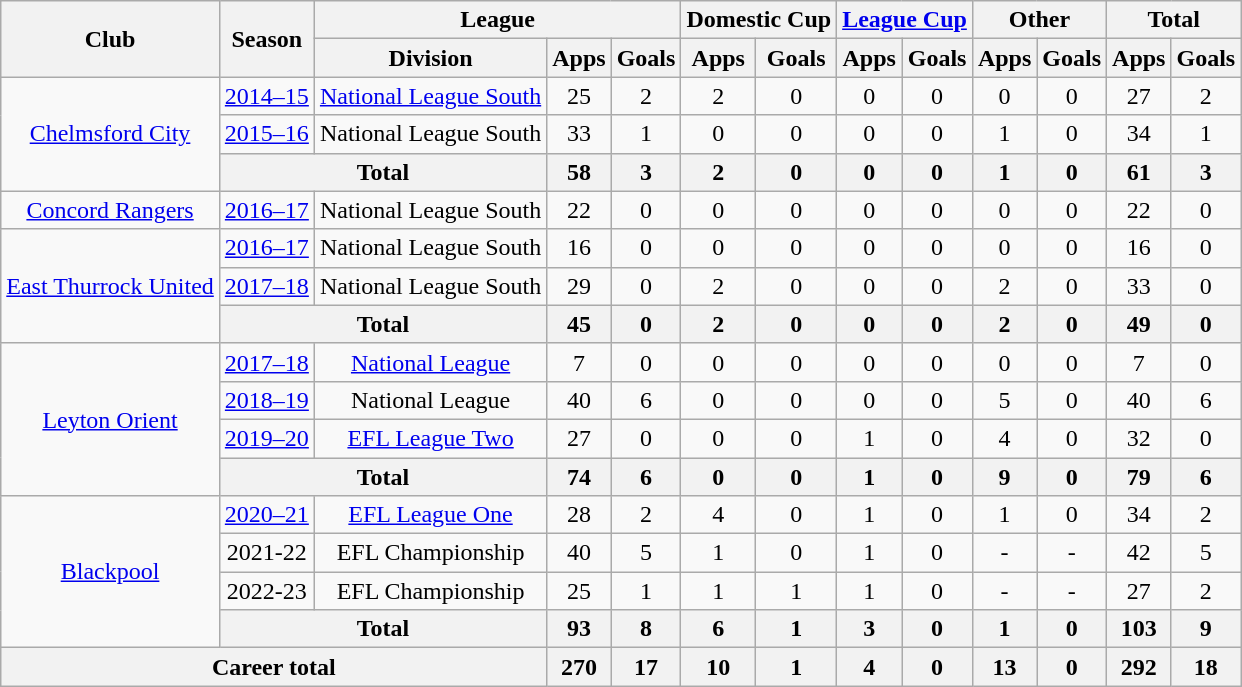<table class="wikitable" style="text-align:center">
<tr>
<th rowspan="2">Club</th>
<th rowspan="2">Season</th>
<th colspan="3">League</th>
<th colspan="2">Domestic Cup</th>
<th colspan="2"><a href='#'>League Cup</a></th>
<th colspan="2">Other</th>
<th colspan="2">Total</th>
</tr>
<tr>
<th>Division</th>
<th>Apps</th>
<th>Goals</th>
<th>Apps</th>
<th>Goals</th>
<th>Apps</th>
<th>Goals</th>
<th>Apps</th>
<th>Goals</th>
<th>Apps</th>
<th>Goals</th>
</tr>
<tr>
<td rowspan="3"><a href='#'>Chelmsford City</a></td>
<td><a href='#'>2014–15</a></td>
<td><a href='#'>National League South</a></td>
<td>25</td>
<td>2</td>
<td>2</td>
<td>0</td>
<td>0</td>
<td>0</td>
<td>0</td>
<td>0</td>
<td>27</td>
<td>2</td>
</tr>
<tr>
<td><a href='#'>2015–16</a></td>
<td>National League South</td>
<td>33</td>
<td>1</td>
<td>0</td>
<td>0</td>
<td>0</td>
<td>0</td>
<td>1</td>
<td>0</td>
<td>34</td>
<td>1</td>
</tr>
<tr>
<th colspan="2">Total</th>
<th>58</th>
<th>3</th>
<th>2</th>
<th>0</th>
<th>0</th>
<th>0</th>
<th>1</th>
<th>0</th>
<th>61</th>
<th>3</th>
</tr>
<tr>
<td><a href='#'>Concord Rangers</a></td>
<td><a href='#'>2016–17</a></td>
<td>National League South</td>
<td>22</td>
<td>0</td>
<td>0</td>
<td>0</td>
<td>0</td>
<td>0</td>
<td>0</td>
<td>0</td>
<td>22</td>
<td>0</td>
</tr>
<tr>
<td rowspan="3"><a href='#'>East Thurrock United</a></td>
<td><a href='#'>2016–17</a></td>
<td>National League South</td>
<td>16</td>
<td>0</td>
<td>0</td>
<td>0</td>
<td>0</td>
<td>0</td>
<td>0</td>
<td>0</td>
<td>16</td>
<td>0</td>
</tr>
<tr>
<td><a href='#'>2017–18</a></td>
<td>National League South</td>
<td>29</td>
<td>0</td>
<td>2</td>
<td>0</td>
<td>0</td>
<td>0</td>
<td>2</td>
<td>0</td>
<td>33</td>
<td>0</td>
</tr>
<tr>
<th colspan="2">Total</th>
<th>45</th>
<th>0</th>
<th>2</th>
<th>0</th>
<th>0</th>
<th>0</th>
<th>2</th>
<th>0</th>
<th>49</th>
<th>0</th>
</tr>
<tr>
<td rowspan="4"><a href='#'>Leyton Orient</a></td>
<td><a href='#'>2017–18</a></td>
<td><a href='#'>National League</a></td>
<td>7</td>
<td>0</td>
<td>0</td>
<td>0</td>
<td>0</td>
<td>0</td>
<td>0</td>
<td>0</td>
<td>7</td>
<td>0</td>
</tr>
<tr>
<td><a href='#'>2018–19</a></td>
<td>National League</td>
<td>40</td>
<td>6</td>
<td>0</td>
<td>0</td>
<td>0</td>
<td>0</td>
<td>5</td>
<td>0</td>
<td>40</td>
<td>6</td>
</tr>
<tr>
<td><a href='#'>2019–20</a></td>
<td><a href='#'>EFL League Two</a></td>
<td>27</td>
<td>0</td>
<td>0</td>
<td>0</td>
<td>1</td>
<td>0</td>
<td>4</td>
<td>0</td>
<td>32</td>
<td>0</td>
</tr>
<tr>
<th colspan="2">Total</th>
<th>74</th>
<th>6</th>
<th>0</th>
<th>0</th>
<th>1</th>
<th>0</th>
<th>9</th>
<th>0</th>
<th>79</th>
<th>6</th>
</tr>
<tr>
<td rowspan="4"><a href='#'>Blackpool</a></td>
<td><a href='#'>2020–21</a></td>
<td><a href='#'>EFL League One</a></td>
<td>28</td>
<td>2</td>
<td>4</td>
<td>0</td>
<td>1</td>
<td>0</td>
<td>1</td>
<td>0</td>
<td>34</td>
<td>2</td>
</tr>
<tr>
<td>2021-22</td>
<td>EFL Championship</td>
<td>40</td>
<td>5</td>
<td>1</td>
<td>0</td>
<td>1</td>
<td>0</td>
<td>-</td>
<td>-</td>
<td>42</td>
<td>5</td>
</tr>
<tr>
<td>2022-23</td>
<td>EFL Championship</td>
<td>25</td>
<td>1</td>
<td>1</td>
<td>1</td>
<td>1</td>
<td>0</td>
<td>-</td>
<td>-</td>
<td>27</td>
<td>2</td>
</tr>
<tr>
<th colspan="2"><strong>Total</strong></th>
<th>93</th>
<th>8</th>
<th>6</th>
<th>1</th>
<th>3</th>
<th>0</th>
<th>1</th>
<th>0</th>
<th>103</th>
<th>9</th>
</tr>
<tr>
<th colspan="3">Career total</th>
<th>270</th>
<th>17</th>
<th>10</th>
<th>1</th>
<th>4</th>
<th>0</th>
<th>13</th>
<th>0</th>
<th>292</th>
<th>18</th>
</tr>
</table>
